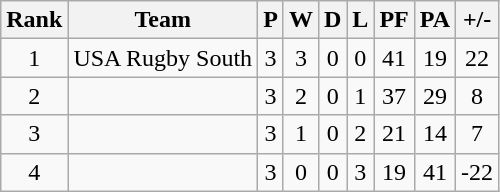<table class="wikitable" style="text-align: center;">
<tr>
<th>Rank</th>
<th>Team</th>
<th>P</th>
<th>W</th>
<th>D</th>
<th>L</th>
<th>PF</th>
<th>PA</th>
<th>+/-</th>
</tr>
<tr>
<td>1</td>
<td align="left"> USA Rugby South</td>
<td>3</td>
<td>3</td>
<td>0</td>
<td>0</td>
<td>41</td>
<td>19</td>
<td>22</td>
</tr>
<tr>
<td>2</td>
<td align="left"></td>
<td>3</td>
<td>2</td>
<td>0</td>
<td>1</td>
<td>37</td>
<td>29</td>
<td>8</td>
</tr>
<tr>
<td>3</td>
<td align="left"></td>
<td>3</td>
<td>1</td>
<td>0</td>
<td>2</td>
<td>21</td>
<td>14</td>
<td>7</td>
</tr>
<tr>
<td>4</td>
<td align="left"></td>
<td>3</td>
<td>0</td>
<td>0</td>
<td>3</td>
<td>19</td>
<td>41</td>
<td>-22</td>
</tr>
</table>
